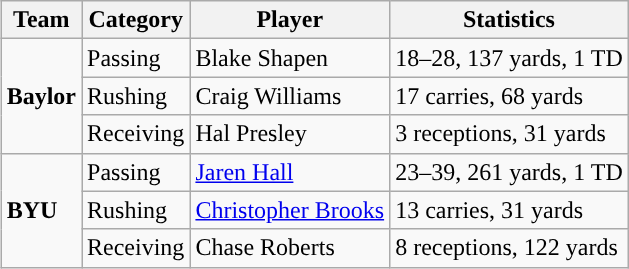<table class="wikitable" style="float: right;">
<tr>
<th>Team</th>
<th>Category</th>
<th>Player</th>
<th>Statistics</th>
</tr>
<tr>
<td rowspan=3><strong>Baylor</strong></td>
<td>Passing</td>
<td>Blake Shapen</td>
<td>18–28, 137 yards, 1 TD</td>
</tr>
<tr>
<td>Rushing</td>
<td>Craig Williams</td>
<td>17 carries, 68 yards</td>
</tr>
<tr>
<td>Receiving</td>
<td>Hal Presley</td>
<td>3 receptions, 31 yards</td>
</tr>
<tr>
<td rowspan=3><strong>BYU</strong></td>
<td>Passing</td>
<td><a href='#'>Jaren Hall</a></td>
<td>23–39, 261 yards, 1 TD</td>
</tr>
<tr>
<td>Rushing</td>
<td><a href='#'>Christopher Brooks</a></td>
<td>13 carries, 31 yards</td>
</tr>
<tr>
<td>Receiving</td>
<td>Chase Roberts</td>
<td>8 receptions, 122 yards</td>
</tr>
</table>
